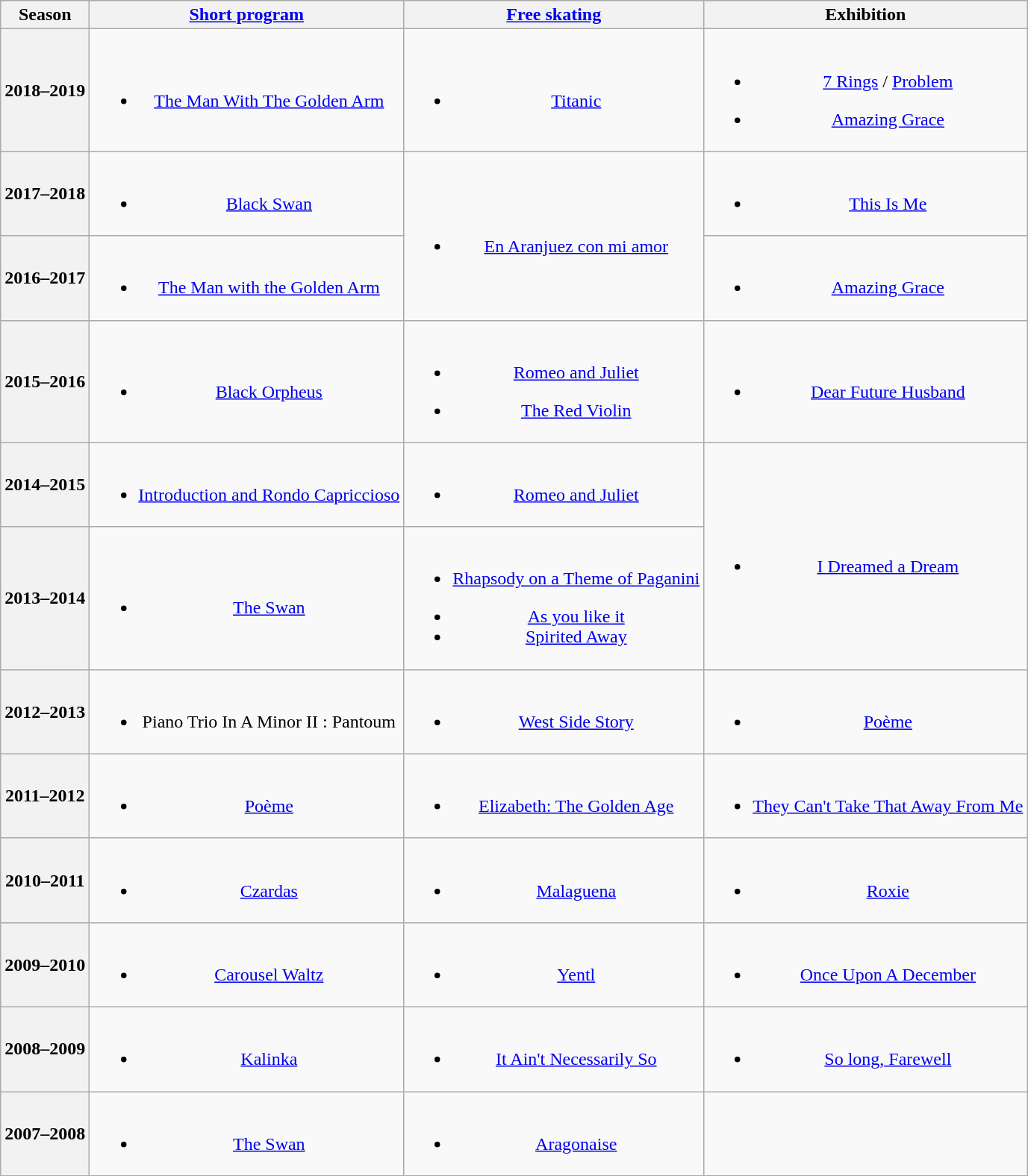<table class="wikitable" style="text-align:center">
<tr>
<th>Season</th>
<th><a href='#'>Short program</a></th>
<th><a href='#'>Free skating</a></th>
<th>Exhibition</th>
</tr>
<tr>
<th>2018–2019 <br> </th>
<td><br><ul><li><a href='#'>The Man With The Golden Arm</a> <br></li></ul></td>
<td><br><ul><li><a href='#'>Titanic</a> <br></li></ul></td>
<td><br><ul><li><a href='#'>7 Rings</a> / <a href='#'>Problem</a> <br></li></ul><ul><li><a href='#'>Amazing Grace</a> <br></li></ul></td>
</tr>
<tr>
<th>2017–2018 <br> </th>
<td><br><ul><li><a href='#'>Black Swan</a> <br></li></ul></td>
<td rowspan=2><br><ul><li><a href='#'>En Aranjuez con mi amor</a> <br></li></ul></td>
<td><br><ul><li><a href='#'>This Is Me</a> <br></li></ul></td>
</tr>
<tr>
<th>2016–2017 <br> </th>
<td><br><ul><li><a href='#'>The Man with the Golden Arm</a> <br></li></ul></td>
<td><br><ul><li><a href='#'>Amazing Grace</a> <br></li></ul></td>
</tr>
<tr>
<th>2015–2016 <br> </th>
<td><br><ul><li><a href='#'>Black Orpheus</a> <br></li></ul></td>
<td><br><ul><li><a href='#'>Romeo and Juliet</a> <br></li></ul><ul><li><a href='#'>The Red Violin</a> <br></li></ul></td>
<td><br><ul><li><a href='#'>Dear Future Husband</a> <br></li></ul></td>
</tr>
<tr>
<th>2014–2015 <br> </th>
<td><br><ul><li><a href='#'>Introduction and Rondo Capriccioso</a> <br></li></ul></td>
<td><br><ul><li><a href='#'>Romeo and Juliet</a> <br></li></ul></td>
<td rowspan=2><br><ul><li><a href='#'>I Dreamed a Dream</a> <br></li></ul></td>
</tr>
<tr>
<th>2013–2014 <br> </th>
<td><br><ul><li><a href='#'>The Swan</a> <br></li></ul></td>
<td><br><ul><li><a href='#'>Rhapsody on a Theme of Paganini</a> <br></li></ul><ul><li><a href='#'>As you like it</a> <br></li><li><a href='#'>Spirited Away</a> <br></li></ul></td>
</tr>
<tr>
<th>2012–2013 <br> </th>
<td><br><ul><li>Piano Trio In A Minor II : Pantoum <br></li></ul></td>
<td><br><ul><li><a href='#'>West Side Story</a> <br></li></ul></td>
<td><br><ul><li><a href='#'>Poème</a> <br></li></ul></td>
</tr>
<tr>
<th>2011–2012 <br> </th>
<td><br><ul><li><a href='#'>Poème</a> <br></li></ul></td>
<td><br><ul><li><a href='#'>Elizabeth: The Golden Age</a> <br></li></ul></td>
<td><br><ul><li><a href='#'>They Can't Take That Away From Me</a> <br></li></ul></td>
</tr>
<tr>
<th>2010–2011</th>
<td><br><ul><li><a href='#'>Czardas</a> <br></li></ul></td>
<td><br><ul><li><a href='#'>Malaguena</a> <br></li></ul></td>
<td><br><ul><li><a href='#'>Roxie</a> <br></li></ul></td>
</tr>
<tr>
<th>2009–2010</th>
<td><br><ul><li><a href='#'>Carousel Waltz</a> <br></li></ul></td>
<td><br><ul><li><a href='#'>Yentl</a> <br></li></ul></td>
<td><br><ul><li><a href='#'>Once Upon A December</a> <br></li></ul></td>
</tr>
<tr>
<th>2008–2009</th>
<td><br><ul><li><a href='#'>Kalinka</a> <br></li></ul></td>
<td><br><ul><li><a href='#'>It Ain't Necessarily So</a><br></li></ul></td>
<td><br><ul><li><a href='#'>So long, Farewell</a> <br></li></ul></td>
</tr>
<tr>
<th>2007–2008</th>
<td><br><ul><li><a href='#'>The Swan</a><br></li></ul></td>
<td><br><ul><li><a href='#'>Aragonaise</a> <br></li></ul></td>
<td></td>
</tr>
</table>
